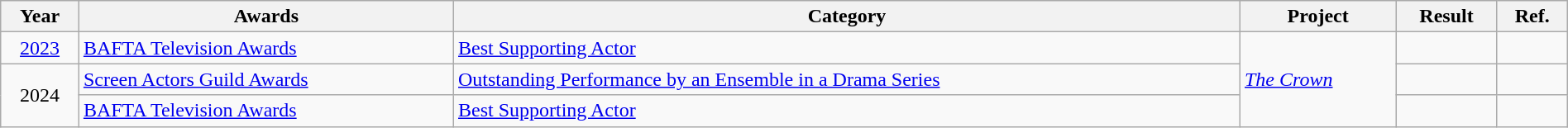<table class="wikitable" width="100%">
<tr>
<th>Year</th>
<th>Awards</th>
<th>Category</th>
<th>Project</th>
<th>Result</th>
<th>Ref.</th>
</tr>
<tr>
<td align="center"><a href='#'>2023</a></td>
<td><a href='#'>BAFTA Television Awards</a></td>
<td><a href='#'>Best Supporting Actor</a></td>
<td rowspan="3"><em><a href='#'>The Crown</a></em></td>
<td></td>
<td align="center"></td>
</tr>
<tr>
<td align="center" rowspan="2">2024</td>
<td><a href='#'>Screen Actors Guild Awards</a></td>
<td><a href='#'>Outstanding Performance by an Ensemble in a Drama Series</a></td>
<td></td>
<td align="center"></td>
</tr>
<tr>
<td><a href='#'>BAFTA Television Awards</a></td>
<td><a href='#'>Best Supporting Actor</a></td>
<td></td>
<td align="center"></td>
</tr>
</table>
